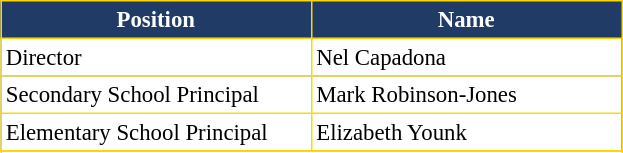<table align="center" bgcolor="#1F3B66" cellpadding="3" cellspacing="0" border="1" style="font-size: 95%; border: gold solid 1px; border-collapse: collapse;">
<tr align=center bgcolor=#1F3B66 style="color:white;">
<th width=200>Position</th>
<th width=200>Name</th>
</tr>
<tr bgcolor="#FFFFFF">
<td>Director</td>
<td>Nel Capadona</td>
</tr>
<tr bgcolor="#FFFFFF">
<td>Secondary School Principal</td>
<td>Mark Robinson-Jones</td>
</tr>
<tr bgcolor="#FFFFFF">
<td>Elementary School Principal</td>
<td>Elizabeth Younk</td>
</tr>
<tr bgcolor="#FFFFFF">
</tr>
<tr>
</tr>
</table>
